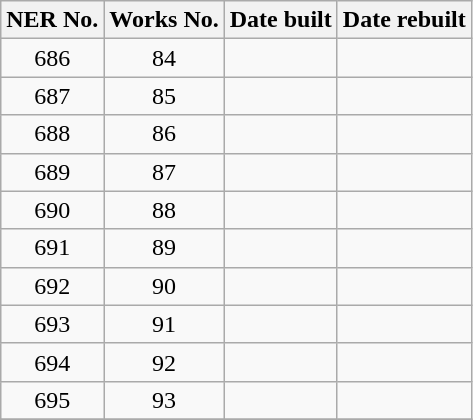<table class="wikitable sortable" style=text-align:center>
<tr>
<th>NER No.</th>
<th>Works No.</th>
<th>Date built</th>
<th>Date rebuilt</th>
</tr>
<tr>
<td>686</td>
<td>84</td>
<td></td>
<td></td>
</tr>
<tr>
<td>687</td>
<td>85</td>
<td></td>
<td></td>
</tr>
<tr>
<td>688</td>
<td>86</td>
<td></td>
<td></td>
</tr>
<tr>
<td>689</td>
<td>87</td>
<td></td>
<td></td>
</tr>
<tr>
<td>690</td>
<td>88</td>
<td></td>
<td></td>
</tr>
<tr>
<td>691</td>
<td>89</td>
<td></td>
<td></td>
</tr>
<tr>
<td>692</td>
<td>90</td>
<td></td>
<td></td>
</tr>
<tr>
<td>693</td>
<td>91</td>
<td></td>
<td></td>
</tr>
<tr>
<td>694</td>
<td>92</td>
<td></td>
<td></td>
</tr>
<tr>
<td>695</td>
<td>93</td>
<td></td>
<td></td>
</tr>
<tr>
</tr>
</table>
